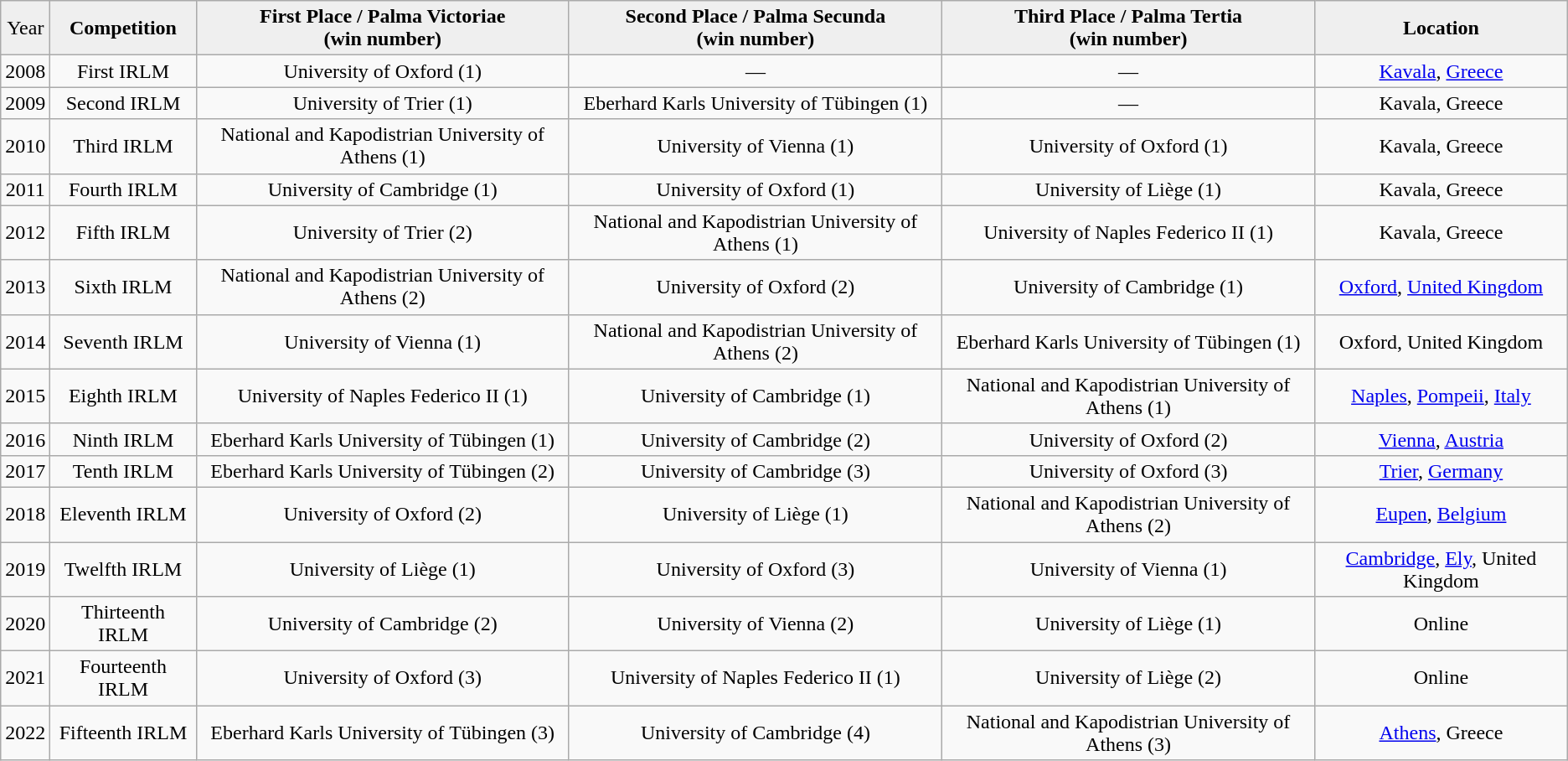<table class="wikitable" style="text-align:center">
<tr bgcolor="#efefef">
<td>Year</td>
<td><strong>Competition</strong></td>
<td><strong>First Place / Palma Victoriae<br>(win number)</strong></td>
<td><strong>Second Place / Palma Secunda<br>(win number)</strong></td>
<td><strong>Third Place / Palma Tertia<br>(win number)</strong></td>
<td><strong>Location</strong></td>
</tr>
<tr>
<td>2008</td>
<td>First IRLM</td>
<td>University of Oxford (1)</td>
<td>—</td>
<td>—</td>
<td><a href='#'>Kavala</a>, <a href='#'>Greece</a></td>
</tr>
<tr>
<td>2009</td>
<td>Second IRLM</td>
<td>University of Trier (1)</td>
<td>Eberhard Karls University of Tübingen (1)</td>
<td>—</td>
<td>Kavala, Greece</td>
</tr>
<tr>
<td>2010</td>
<td>Third IRLM</td>
<td>National and Kapodistrian University of Athens (1)</td>
<td>University of Vienna (1)</td>
<td>University of Oxford (1)</td>
<td>Kavala, Greece</td>
</tr>
<tr>
<td>2011</td>
<td>Fourth IRLM</td>
<td>University of Cambridge (1)</td>
<td>University of Oxford (1)</td>
<td>University of Liège (1)</td>
<td>Kavala, Greece</td>
</tr>
<tr>
<td>2012</td>
<td>Fifth IRLM</td>
<td>University of Trier (2)</td>
<td>National and Kapodistrian University of Athens (1)</td>
<td>University of Naples Federico II (1)</td>
<td>Kavala, Greece</td>
</tr>
<tr>
<td>2013</td>
<td>Sixth IRLM</td>
<td>National and Kapodistrian University of Athens (2)</td>
<td>University of Oxford (2)</td>
<td>University of Cambridge (1)</td>
<td><a href='#'>Oxford</a>, <a href='#'>United Kingdom</a></td>
</tr>
<tr>
<td>2014</td>
<td>Seventh IRLM</td>
<td>University of Vienna (1)</td>
<td>National and Kapodistrian University of Athens (2)</td>
<td>Eberhard Karls University of Tübingen (1)</td>
<td>Oxford, United Kingdom</td>
</tr>
<tr>
<td>2015</td>
<td>Eighth IRLM</td>
<td>University of Naples Federico II (1)</td>
<td>University of Cambridge (1)</td>
<td>National and Kapodistrian University of Athens (1)</td>
<td><a href='#'>Naples</a>, <a href='#'>Pompeii</a>, <a href='#'>Italy</a></td>
</tr>
<tr>
<td>2016</td>
<td>Ninth IRLM</td>
<td>Eberhard Karls University of Tübingen (1)</td>
<td>University of Cambridge (2)</td>
<td>University of Oxford (2)</td>
<td><a href='#'>Vienna</a>, <a href='#'>Austria</a></td>
</tr>
<tr>
<td>2017</td>
<td>Tenth IRLM</td>
<td>Eberhard Karls University of Tübingen (2)</td>
<td>University of Cambridge (3)</td>
<td>University of Oxford (3)</td>
<td><a href='#'>Trier</a>, <a href='#'>Germany</a></td>
</tr>
<tr>
<td>2018</td>
<td>Eleventh IRLM</td>
<td>University of Oxford (2)</td>
<td>University of Liège (1)</td>
<td>National and Kapodistrian University of Athens (2)</td>
<td><a href='#'>Eupen</a>, <a href='#'>Belgium</a></td>
</tr>
<tr>
<td>2019</td>
<td>Twelfth IRLM</td>
<td>University of Liège (1)</td>
<td>University of Oxford (3)</td>
<td>University of Vienna (1)</td>
<td><a href='#'>Cambridge</a>, <a href='#'>Ely</a>, United Kingdom</td>
</tr>
<tr>
<td>2020</td>
<td>Thirteenth IRLM</td>
<td>University of Cambridge (2)</td>
<td>University of Vienna (2)</td>
<td>University of Liège (1)</td>
<td>Online</td>
</tr>
<tr>
<td>2021</td>
<td>Fourteenth IRLM</td>
<td>University of Oxford (3)</td>
<td>University of Naples Federico II (1)</td>
<td>University of Liège (2)</td>
<td>Online</td>
</tr>
<tr>
<td>2022</td>
<td>Fifteenth IRLM</td>
<td>Eberhard Karls University of Tübingen (3)</td>
<td>University of Cambridge (4)</td>
<td>National and Kapodistrian University of Athens (3)</td>
<td><a href='#'>Athens</a>, Greece</td>
</tr>
</table>
